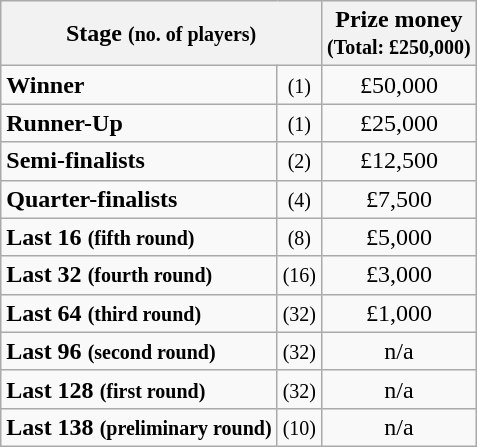<table class="wikitable">
<tr>
<th colspan=2>Stage <small>(no. of players)</small></th>
<th>Prize money<br><small>(Total: £250,000)</small></th>
</tr>
<tr>
<td><strong>Winner</strong></td>
<td align=center><small>(1)</small></td>
<td align=center>£50,000</td>
</tr>
<tr>
<td><strong>Runner-Up</strong></td>
<td align=center><small>(1)</small></td>
<td align=center>£25,000</td>
</tr>
<tr>
<td><strong>Semi-finalists</strong></td>
<td align=center><small>(2)</small></td>
<td align=center>£12,500</td>
</tr>
<tr>
<td><strong>Quarter-finalists</strong></td>
<td align=center><small>(4)</small></td>
<td align=center>£7,500</td>
</tr>
<tr>
<td><strong>Last 16 <small>(fifth round)</small></strong></td>
<td align=center><small>(8)</small></td>
<td align=center>£5,000</td>
</tr>
<tr>
<td><strong>Last 32 <small>(fourth round)</small></strong></td>
<td align=center><small>(16)</small></td>
<td align=center>£3,000</td>
</tr>
<tr>
<td><strong>Last 64 <small>(third round)</small></strong></td>
<td align=center><small>(32)</small></td>
<td align=center>£1,000</td>
</tr>
<tr>
<td><strong>Last 96 <small>(second round)</small></strong></td>
<td align=center><small>(32)</small></td>
<td align=center>n/a</td>
</tr>
<tr>
<td><strong>Last 128 <small>(first round)</small></strong></td>
<td align=center><small>(32)</small></td>
<td align=center>n/a</td>
</tr>
<tr>
<td><strong>Last 138 <small>(preliminary round)</small></strong></td>
<td align=center><small>(10)</small></td>
<td align=center>n/a</td>
</tr>
</table>
